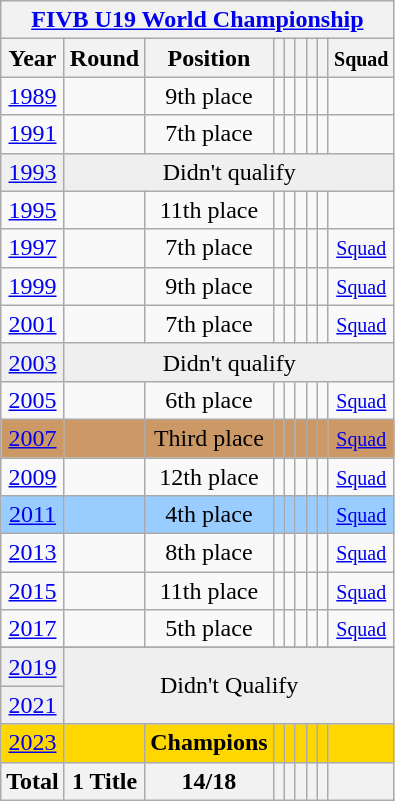<table class="wikitable" style="text-align: center;">
<tr>
<th colspan=9><a href='#'>FIVB U19 World Championship</a></th>
</tr>
<tr>
<th>Year</th>
<th>Round</th>
<th>Position</th>
<th></th>
<th></th>
<th></th>
<th></th>
<th></th>
<th><small>Squad</small></th>
</tr>
<tr>
<td> <a href='#'>1989</a></td>
<td></td>
<td>9th place</td>
<td></td>
<td></td>
<td></td>
<td></td>
<td></td>
<td></td>
</tr>
<tr>
<td> <a href='#'>1991</a></td>
<td></td>
<td>7th place</td>
<td></td>
<td></td>
<td></td>
<td></td>
<td></td>
<td></td>
</tr>
<tr bgcolor="efefef">
<td> <a href='#'>1993</a></td>
<td colspan=9>Didn't qualify</td>
</tr>
<tr>
<td> <a href='#'>1995</a></td>
<td></td>
<td>11th place</td>
<td></td>
<td></td>
<td></td>
<td></td>
<td></td>
<td></td>
</tr>
<tr>
<td> <a href='#'>1997</a></td>
<td></td>
<td>7th place</td>
<td></td>
<td></td>
<td></td>
<td></td>
<td></td>
<td><small><a href='#'>Squad</a></small></td>
</tr>
<tr>
<td> <a href='#'>1999</a></td>
<td></td>
<td>9th place</td>
<td></td>
<td></td>
<td></td>
<td></td>
<td></td>
<td><small><a href='#'>Squad</a></small></td>
</tr>
<tr>
<td> <a href='#'>2001</a></td>
<td></td>
<td>7th place</td>
<td></td>
<td></td>
<td></td>
<td></td>
<td></td>
<td><small> <a href='#'>Squad</a></small></td>
</tr>
<tr bgcolor="efefef">
<td> <a href='#'>2003</a></td>
<td colspan=9>Didn't qualify</td>
</tr>
<tr>
<td> <a href='#'>2005</a></td>
<td></td>
<td>6th place</td>
<td></td>
<td></td>
<td></td>
<td></td>
<td></td>
<td><small><a href='#'>Squad</a></small></td>
</tr>
<tr bgcolor=cc9966>
<td> <a href='#'>2007</a></td>
<td></td>
<td>Third place</td>
<td></td>
<td></td>
<td></td>
<td></td>
<td></td>
<td><small><a href='#'>Squad</a></small></td>
</tr>
<tr>
<td> <a href='#'>2009</a></td>
<td></td>
<td>12th place</td>
<td></td>
<td></td>
<td></td>
<td></td>
<td></td>
<td><small><a href='#'>Squad</a></small></td>
</tr>
<tr bgcolor=9acdff>
<td> <a href='#'>2011</a></td>
<td></td>
<td>4th place</td>
<td></td>
<td></td>
<td></td>
<td></td>
<td></td>
<td><small><a href='#'>Squad</a></small></td>
</tr>
<tr>
<td> <a href='#'>2013</a></td>
<td></td>
<td>8th place</td>
<td></td>
<td></td>
<td></td>
<td></td>
<td></td>
<td><small><a href='#'>Squad</a></small></td>
</tr>
<tr>
<td> <a href='#'>2015</a></td>
<td></td>
<td>11th place</td>
<td></td>
<td></td>
<td></td>
<td></td>
<td></td>
<td><small><a href='#'>Squad</a></small></td>
</tr>
<tr>
<td> <a href='#'>2017</a></td>
<td></td>
<td>5th place</td>
<td></td>
<td></td>
<td></td>
<td></td>
<td></td>
<td><small><a href='#'>Squad</a></small></td>
</tr>
<tr>
</tr>
<tr bgcolor="efefef">
<td> <a href='#'>2019</a></td>
<td colspan=9 rowspan="2">Didn't Qualify</td>
</tr>
<tr bgcolor="efefef">
<td> <a href='#'>2021</a></td>
</tr>
<tr bgcolor=gold>
<td> <a href='#'>2023</a></td>
<td></td>
<td><strong>Champions</strong></td>
<td></td>
<td></td>
<td></td>
<td></td>
<td></td>
<td></td>
</tr>
<tr>
<th>Total</th>
<th>1 Title</th>
<th>14/18</th>
<th></th>
<th></th>
<th></th>
<th></th>
<th></th>
<th></th>
</tr>
</table>
